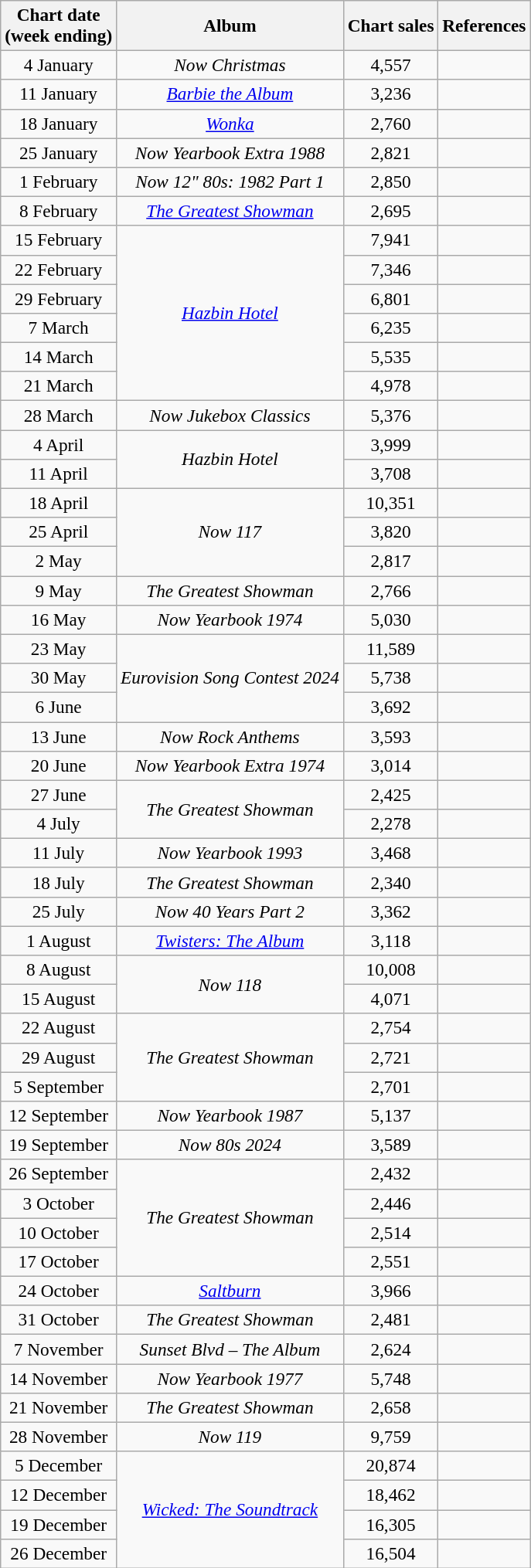<table class="wikitable" style="font-size:97%; text-align:center;">
<tr>
<th>Chart date<br>(week ending)</th>
<th>Album</th>
<th>Chart sales</th>
<th>References</th>
</tr>
<tr>
<td>4 January</td>
<td><em>Now Christmas</em></td>
<td>4,557</td>
<td></td>
</tr>
<tr>
<td>11 January</td>
<td><em><a href='#'>Barbie the Album</a></em></td>
<td>3,236</td>
<td></td>
</tr>
<tr>
<td>18 January</td>
<td><em><a href='#'>Wonka</a></em></td>
<td>2,760</td>
<td></td>
</tr>
<tr>
<td>25 January</td>
<td><em>Now Yearbook Extra 1988</em></td>
<td>2,821</td>
<td></td>
</tr>
<tr>
<td>1 February</td>
<td><em>Now 12" 80s: 1982 Part 1</em></td>
<td>2,850</td>
<td></td>
</tr>
<tr>
<td>8 February</td>
<td><em><a href='#'>The Greatest Showman</a></em></td>
<td>2,695</td>
<td></td>
</tr>
<tr>
<td>15 February</td>
<td rowspan=6><em><a href='#'>Hazbin Hotel</a></em></td>
<td>7,941</td>
<td></td>
</tr>
<tr>
<td>22 February</td>
<td>7,346</td>
<td></td>
</tr>
<tr>
<td>29 February</td>
<td>6,801</td>
<td></td>
</tr>
<tr>
<td>7 March</td>
<td>6,235</td>
<td></td>
</tr>
<tr>
<td>14 March</td>
<td>5,535</td>
<td></td>
</tr>
<tr>
<td>21 March</td>
<td>4,978</td>
<td></td>
</tr>
<tr>
<td>28 March</td>
<td><em>Now Jukebox Classics</em></td>
<td>5,376</td>
<td></td>
</tr>
<tr>
<td>4 April</td>
<td rowspan=2><em>Hazbin Hotel</em></td>
<td>3,999</td>
<td></td>
</tr>
<tr>
<td>11 April</td>
<td>3,708</td>
<td></td>
</tr>
<tr>
<td>18 April</td>
<td rowspan=3><em>Now 117</em></td>
<td>10,351</td>
<td></td>
</tr>
<tr>
<td>25 April</td>
<td>3,820</td>
<td></td>
</tr>
<tr>
<td>2 May</td>
<td>2,817</td>
<td></td>
</tr>
<tr>
<td>9 May</td>
<td><em>The Greatest Showman</em></td>
<td>2,766</td>
<td></td>
</tr>
<tr>
<td>16 May</td>
<td><em>Now Yearbook 1974</em></td>
<td>5,030</td>
<td></td>
</tr>
<tr>
<td>23 May</td>
<td rowspan=3><em>Eurovision Song Contest 2024</em></td>
<td>11,589</td>
<td></td>
</tr>
<tr>
<td>30 May</td>
<td>5,738</td>
<td></td>
</tr>
<tr>
<td>6 June</td>
<td>3,692</td>
<td></td>
</tr>
<tr>
<td>13 June</td>
<td><em>Now Rock Anthems</em></td>
<td>3,593</td>
<td></td>
</tr>
<tr>
<td>20 June</td>
<td><em>Now Yearbook Extra 1974</em></td>
<td>3,014</td>
<td></td>
</tr>
<tr>
<td>27 June</td>
<td rowspan=2><em>The Greatest Showman</em></td>
<td>2,425</td>
<td></td>
</tr>
<tr>
<td>4 July</td>
<td>2,278</td>
<td></td>
</tr>
<tr>
<td>11 July</td>
<td><em>Now Yearbook 1993</em></td>
<td>3,468</td>
<td></td>
</tr>
<tr>
<td>18 July</td>
<td><em>The Greatest Showman</em></td>
<td>2,340</td>
<td></td>
</tr>
<tr>
<td>25 July</td>
<td><em>Now 40 Years Part 2</em></td>
<td>3,362</td>
<td></td>
</tr>
<tr>
<td>1 August</td>
<td><em><a href='#'>Twisters: The Album</a></em></td>
<td>3,118</td>
<td></td>
</tr>
<tr>
<td>8 August</td>
<td rowspan=2><em>Now 118</em></td>
<td>10,008</td>
<td></td>
</tr>
<tr>
<td>15 August</td>
<td>4,071</td>
<td></td>
</tr>
<tr>
<td>22 August</td>
<td rowspan=3><em>The Greatest Showman</em></td>
<td>2,754</td>
<td></td>
</tr>
<tr>
<td>29 August</td>
<td>2,721</td>
<td></td>
</tr>
<tr>
<td>5 September</td>
<td>2,701</td>
<td></td>
</tr>
<tr>
<td>12 September</td>
<td><em>Now Yearbook 1987</em></td>
<td>5,137</td>
<td></td>
</tr>
<tr>
<td>19 September</td>
<td><em>Now 80s 2024</em></td>
<td>3,589</td>
<td></td>
</tr>
<tr>
<td>26 September</td>
<td rowspan=4><em>The Greatest Showman</em></td>
<td>2,432</td>
<td></td>
</tr>
<tr>
<td>3 October</td>
<td>2,446</td>
<td></td>
</tr>
<tr>
<td>10 October</td>
<td>2,514</td>
<td></td>
</tr>
<tr>
<td>17 October</td>
<td>2,551</td>
<td></td>
</tr>
<tr>
<td>24 October</td>
<td><em><a href='#'>Saltburn</a></em></td>
<td>3,966</td>
<td></td>
</tr>
<tr>
<td>31 October</td>
<td><em>The Greatest Showman</em></td>
<td>2,481</td>
<td></td>
</tr>
<tr>
<td>7 November</td>
<td><em>Sunset Blvd – The Album</em></td>
<td>2,624</td>
<td></td>
</tr>
<tr>
<td>14 November</td>
<td><em>Now Yearbook 1977</em></td>
<td>5,748</td>
<td></td>
</tr>
<tr>
<td>21 November</td>
<td><em>The Greatest Showman</em></td>
<td>2,658</td>
<td></td>
</tr>
<tr>
<td>28 November</td>
<td><em>Now 119</em></td>
<td>9,759</td>
<td></td>
</tr>
<tr>
<td>5 December</td>
<td rowspan=4><em><a href='#'>Wicked: The Soundtrack</a></em></td>
<td>20,874</td>
<td></td>
</tr>
<tr>
<td>12 December</td>
<td>18,462</td>
<td></td>
</tr>
<tr>
<td>19 December</td>
<td>16,305</td>
<td></td>
</tr>
<tr>
<td>26 December</td>
<td>16,504</td>
<td></td>
</tr>
</table>
